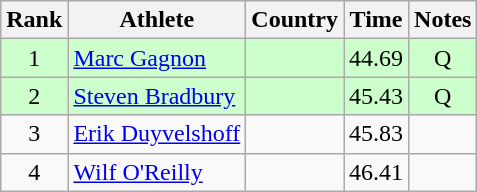<table class="wikitable" style="text-align:center">
<tr>
<th>Rank</th>
<th>Athlete</th>
<th>Country</th>
<th>Time</th>
<th>Notes</th>
</tr>
<tr bgcolor=ccffcc>
<td>1</td>
<td align=left><a href='#'>Marc Gagnon</a></td>
<td align=left></td>
<td>44.69</td>
<td>Q</td>
</tr>
<tr bgcolor=ccffcc>
<td>2</td>
<td align=left><a href='#'>Steven Bradbury</a></td>
<td align=left></td>
<td>45.43</td>
<td>Q</td>
</tr>
<tr>
<td>3</td>
<td align=left><a href='#'>Erik Duyvelshoff</a></td>
<td align=left></td>
<td>45.83</td>
<td></td>
</tr>
<tr>
<td>4</td>
<td align=left><a href='#'>Wilf O'Reilly</a></td>
<td align=left></td>
<td>46.41</td>
<td></td>
</tr>
</table>
